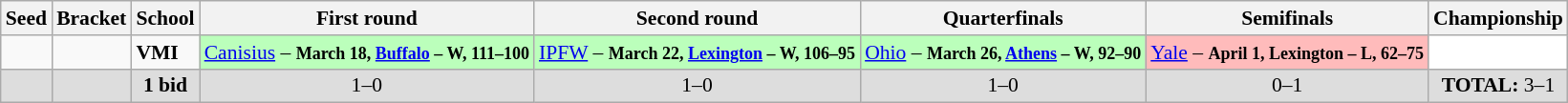<table class="sortable wikitable" style="white-space:nowrap; font-size:90%;">
<tr>
<th>Seed</th>
<th>Bracket</th>
<th>School</th>
<th>First round</th>
<th>Second round</th>
<th>Quarterfinals</th>
<th>Semifinals</th>
<th>Championship</th>
</tr>
<tr>
<td></td>
<td></td>
<td><strong>VMI</strong></td>
<td style="background:#bfb;"><a href='#'>Canisius</a> – <strong><small>March 18, <a href='#'>Buffalo</a> – W, 111–100</small></strong></td>
<td style="background:#bfb;"><a href='#'>IPFW</a> – <strong><small>March 22, <a href='#'>Lexington</a> – W, 106–95</small></strong></td>
<td style="background:#bfb;"><a href='#'>Ohio</a> – <strong><small>March 26, <a href='#'>Athens</a> – W, 92–90</small></strong></td>
<td style="background:#fbb;"><a href='#'>Yale</a> – <strong><small>April 1, Lexington – L, 62–75</small></strong></td>
<td style="background:#fff;"></td>
</tr>
<tr class="sortbottom"  style="text-align:center; background:#ddd;">
<td></td>
<td></td>
<td><strong>1 bid</strong></td>
<td>1–0 </td>
<td>1–0 </td>
<td>1–0 </td>
<td>0–1 </td>
<td><strong>TOTAL:</strong> 3–1 </td>
</tr>
</table>
